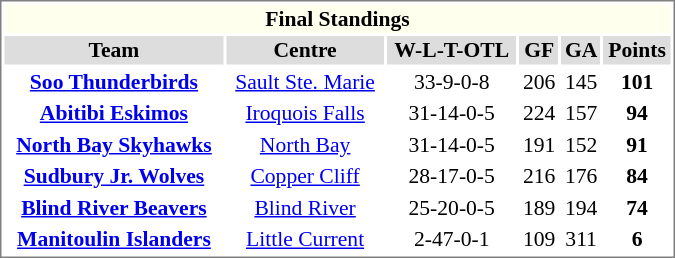<table cellpadding="0">
<tr style="text-align:left; vertical-align:top;">
<td></td>
<td><br><table cellpadding="1"  style="width:450px; font-size:90%; border:1px solid gray;">
<tr style="text-align:center; background:#ffe;">
<td colspan="11"><strong>Final Standings</strong></td>
</tr>
<tr style="text-align:center; background:#ddd;">
<td><strong>Team</strong></td>
<td><strong>Centre</strong></td>
<td><strong>W-L-T-OTL</strong></td>
<td><strong>GF</strong></td>
<td><strong>GA</strong></td>
<td><strong>Points</strong></td>
</tr>
<tr style="text-align:center;">
<td><strong><a href='#'>Soo Thunderbirds</a></strong></td>
<td><a href='#'>Sault Ste. Marie</a></td>
<td>33-9-0-8</td>
<td>206</td>
<td>145</td>
<td><strong>101</strong></td>
</tr>
<tr style="text-align:center;">
<td><strong><a href='#'>Abitibi Eskimos</a></strong></td>
<td><a href='#'>Iroquois Falls</a></td>
<td>31-14-0-5</td>
<td>224</td>
<td>157</td>
<td><strong>94</strong></td>
</tr>
<tr style="text-align:center;">
<td><strong><a href='#'>North Bay Skyhawks</a></strong></td>
<td><a href='#'>North Bay</a></td>
<td>31-14-0-5</td>
<td>191</td>
<td>152</td>
<td><strong>91</strong></td>
</tr>
<tr style="text-align:center;">
<td><strong><a href='#'>Sudbury Jr. Wolves</a></strong></td>
<td><a href='#'>Copper Cliff</a></td>
<td>28-17-0-5</td>
<td>216</td>
<td>176</td>
<td><strong>84</strong></td>
</tr>
<tr style="text-align:center;">
<td><strong><a href='#'>Blind River Beavers</a></strong></td>
<td><a href='#'>Blind River</a></td>
<td>25-20-0-5</td>
<td>189</td>
<td>194</td>
<td><strong>74</strong></td>
</tr>
<tr style="text-align:center;">
<td><strong><a href='#'>Manitoulin Islanders</a></strong></td>
<td><a href='#'>Little Current</a></td>
<td>2-47-0-1</td>
<td>109</td>
<td>311</td>
<td><strong>6</strong></td>
</tr>
</table>
</td>
</tr>
</table>
